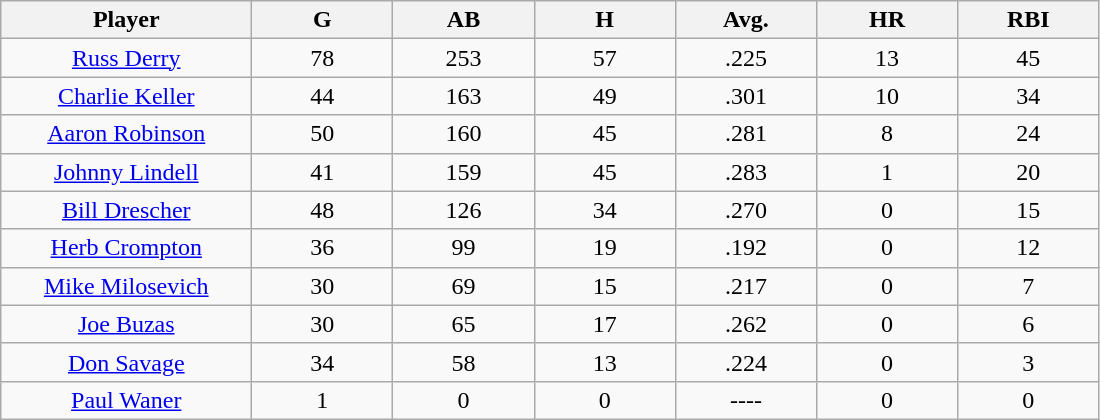<table class="wikitable sortable">
<tr>
<th bgcolor="#DDDDFF" width="16%">Player</th>
<th bgcolor="#DDDDFF" width="9%">G</th>
<th bgcolor="#DDDDFF" width="9%">AB</th>
<th bgcolor="#DDDDFF" width="9%">H</th>
<th bgcolor="#DDDDFF" width="9%">Avg.</th>
<th bgcolor="#DDDDFF" width="9%">HR</th>
<th bgcolor="#DDDDFF" width="9%">RBI</th>
</tr>
<tr align="center">
<td><a href='#'>Russ Derry</a></td>
<td>78</td>
<td>253</td>
<td>57</td>
<td>.225</td>
<td>13</td>
<td>45</td>
</tr>
<tr align="center">
<td><a href='#'>Charlie Keller</a></td>
<td>44</td>
<td>163</td>
<td>49</td>
<td>.301</td>
<td>10</td>
<td>34</td>
</tr>
<tr align="center">
<td><a href='#'>Aaron Robinson</a></td>
<td>50</td>
<td>160</td>
<td>45</td>
<td>.281</td>
<td>8</td>
<td>24</td>
</tr>
<tr align="center">
<td><a href='#'>Johnny Lindell</a></td>
<td>41</td>
<td>159</td>
<td>45</td>
<td>.283</td>
<td>1</td>
<td>20</td>
</tr>
<tr align="center">
<td><a href='#'>Bill Drescher</a></td>
<td>48</td>
<td>126</td>
<td>34</td>
<td>.270</td>
<td>0</td>
<td>15</td>
</tr>
<tr align="center">
<td><a href='#'>Herb Crompton</a></td>
<td>36</td>
<td>99</td>
<td>19</td>
<td>.192</td>
<td>0</td>
<td>12</td>
</tr>
<tr align="center">
<td><a href='#'>Mike Milosevich</a></td>
<td>30</td>
<td>69</td>
<td>15</td>
<td>.217</td>
<td>0</td>
<td>7</td>
</tr>
<tr align="center">
<td><a href='#'>Joe Buzas</a></td>
<td>30</td>
<td>65</td>
<td>17</td>
<td>.262</td>
<td>0</td>
<td>6</td>
</tr>
<tr align="center">
<td><a href='#'>Don Savage</a></td>
<td>34</td>
<td>58</td>
<td>13</td>
<td>.224</td>
<td>0</td>
<td>3</td>
</tr>
<tr align="center">
<td><a href='#'>Paul Waner</a></td>
<td>1</td>
<td>0</td>
<td>0</td>
<td>----</td>
<td>0</td>
<td>0</td>
</tr>
</table>
